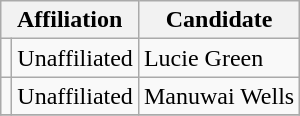<table class="wikitable sortable">
<tr>
<th colspan=2>Affiliation</th>
<th>Candidate</th>
</tr>
<tr>
<td bgcolor=></td>
<td>Unaffiliated</td>
<td>Lucie Green</td>
</tr>
<tr>
<td bgcolor=></td>
<td>Unaffiliated</td>
<td>Manuwai Wells</td>
</tr>
<tr>
</tr>
</table>
